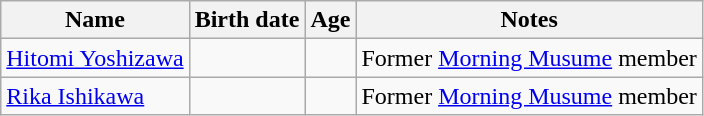<table class="wikitable">
<tr>
<th>Name</th>
<th>Birth date</th>
<th>Age</th>
<th>Notes</th>
</tr>
<tr>
<td><a href='#'>Hitomi Yoshizawa</a></td>
<td></td>
<td></td>
<td>Former <a href='#'>Morning Musume</a> member</td>
</tr>
<tr>
<td><a href='#'>Rika Ishikawa</a></td>
<td></td>
<td></td>
<td>Former <a href='#'>Morning Musume</a> member</td>
</tr>
</table>
